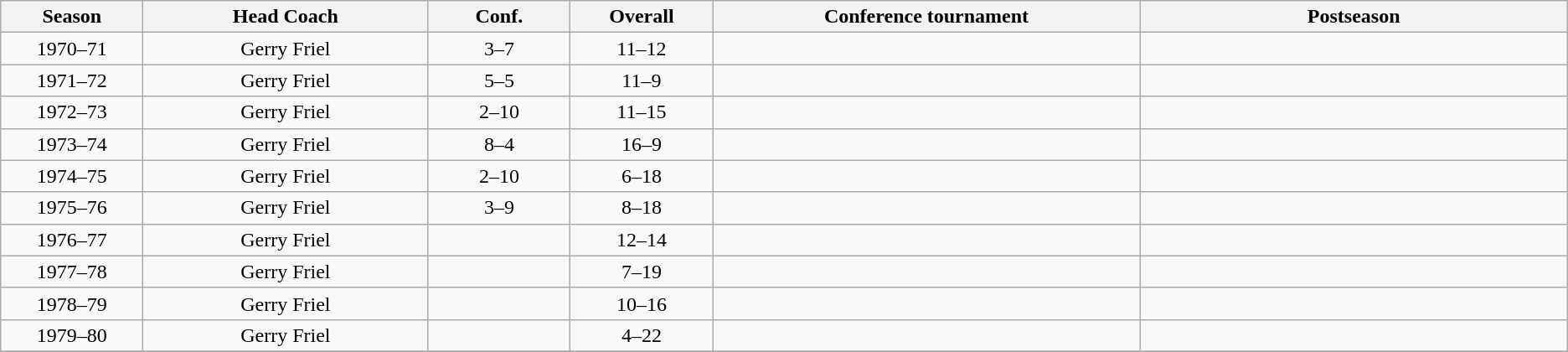<table class="wikitable" style="text-align:center">
<tr>
<th bgcolor="#003591" width="5%">Season</th>
<th bgcolor="#003591" width="10%">Head Coach</th>
<th bgcolor="#003591" width="5%">Conf.</th>
<th bgcolor="#003591" width="5%">Overall</th>
<th bgcolor="#003591" width="15%">Conference tournament</th>
<th bgcolor="#003591" width="15%">Postseason</th>
</tr>
<tr>
<td>1970–71</td>
<td>Gerry Friel</td>
<td>3–7</td>
<td>11–12</td>
<td></td>
<td></td>
</tr>
<tr>
<td>1971–72</td>
<td>Gerry Friel</td>
<td>5–5</td>
<td>11–9</td>
<td></td>
<td></td>
</tr>
<tr>
<td>1972–73</td>
<td>Gerry Friel</td>
<td>2–10</td>
<td>11–15</td>
<td></td>
<td></td>
</tr>
<tr>
<td>1973–74</td>
<td>Gerry Friel</td>
<td>8–4</td>
<td>16–9</td>
<td></td>
<td></td>
</tr>
<tr>
<td>1974–75</td>
<td>Gerry Friel</td>
<td>2–10</td>
<td>6–18</td>
<td></td>
<td></td>
</tr>
<tr>
<td>1975–76</td>
<td>Gerry Friel</td>
<td>3–9</td>
<td>8–18</td>
<td></td>
<td></td>
</tr>
<tr>
<td>1976–77</td>
<td>Gerry Friel</td>
<td></td>
<td>12–14</td>
<td></td>
<td></td>
</tr>
<tr>
<td>1977–78</td>
<td>Gerry Friel</td>
<td></td>
<td>7–19</td>
<td></td>
<td></td>
</tr>
<tr>
<td>1978–79</td>
<td>Gerry Friel</td>
<td></td>
<td>10–16</td>
<td></td>
<td></td>
</tr>
<tr>
<td>1979–80</td>
<td>Gerry Friel</td>
<td></td>
<td>4–22</td>
<td></td>
<td></td>
</tr>
<tr>
</tr>
</table>
